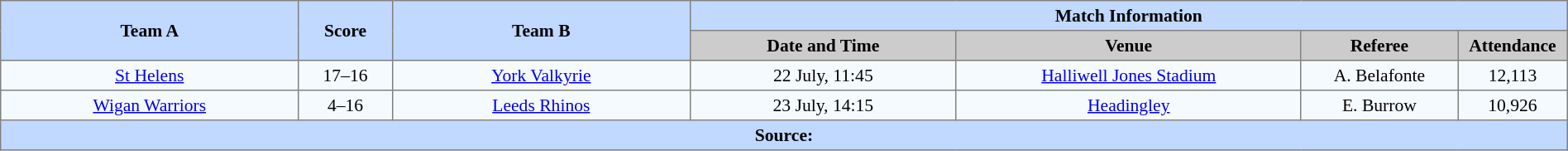<table border=1 style="border-collapse:collapse; font-size:90%; text-align:center"; cellpadding=3 cellspacing=0 width=100%>
<tr bgcolor="#c1d8ff">
<th rowspan=2 width=19%>Team A</th>
<th rowspan=2 width=6%>Score</th>
<th rowspan=2 width=19%>Team B</th>
<th colspan=4>Match Information</th>
</tr>
<tr bgcolor="#cccccc">
<th width=17%>Date and Time</th>
<th width=22%>Venue</th>
<th width=10%>Referee</th>
<th width=7%>Attendance</th>
</tr>
<tr bgcolor=#f5faff>
<td> <a href='#'>St Helens</a></td>
<td>17–16</td>
<td> <a href='#'>York Valkyrie</a></td>
<td>22 July, 11:45</td>
<td><a href='#'>Halliwell Jones Stadium</a></td>
<td>A. Belafonte</td>
<td>12,113</td>
</tr>
<tr bgcolor=#f5faff>
<td> <a href='#'>Wigan Warriors</a></td>
<td>4–16</td>
<td> <a href='#'>Leeds Rhinos</a></td>
<td>23 July, 14:15</td>
<td><a href='#'>Headingley</a></td>
<td>E. Burrow</td>
<td>10,926</td>
</tr>
<tr bgcolor=#c1d8ff>
<th colspan=7>Source:</th>
</tr>
</table>
